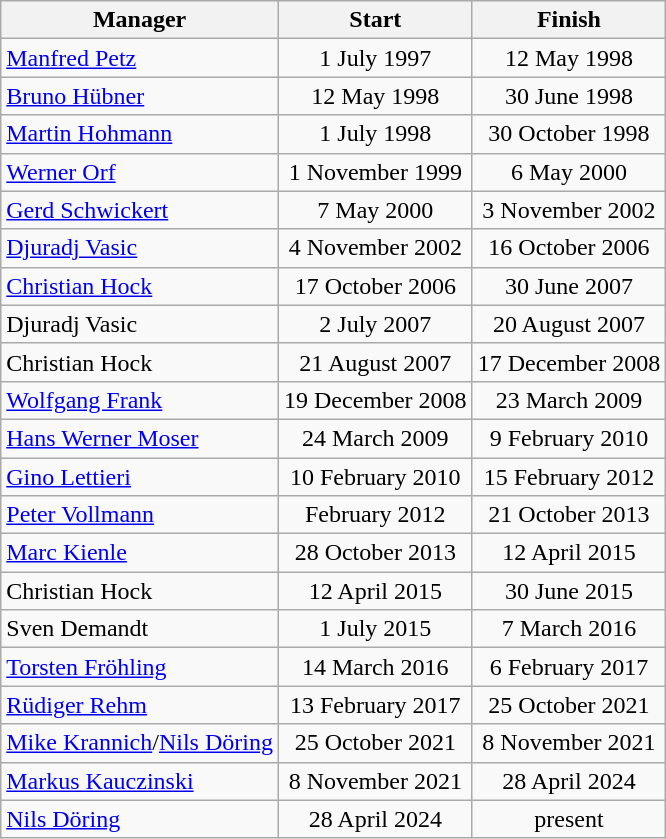<table class="wikitable">
<tr>
<th>Manager</th>
<th>Start</th>
<th>Finish</th>
</tr>
<tr align="center">
<td align="left"><a href='#'>Manfred Petz</a></td>
<td>1 July 1997</td>
<td>12 May 1998</td>
</tr>
<tr align="center">
<td align="left"><a href='#'>Bruno Hübner</a></td>
<td>12 May 1998</td>
<td>30 June 1998</td>
</tr>
<tr align="center">
<td align="left"><a href='#'>Martin Hohmann</a></td>
<td>1 July 1998</td>
<td>30 October 1998</td>
</tr>
<tr align="center">
<td align="left"><a href='#'>Werner Orf</a></td>
<td>1 November 1999</td>
<td>6 May 2000</td>
</tr>
<tr align="center">
<td align="left"><a href='#'>Gerd Schwickert</a></td>
<td>7 May 2000</td>
<td>3 November 2002</td>
</tr>
<tr align="center">
<td align="left"><a href='#'>Djuradj Vasic</a></td>
<td>4 November 2002</td>
<td>16 October 2006</td>
</tr>
<tr align="center">
<td align="left"><a href='#'>Christian Hock</a></td>
<td>17 October 2006</td>
<td>30 June 2007</td>
</tr>
<tr align="center">
<td align="left">Djuradj Vasic</td>
<td>2 July 2007</td>
<td>20 August 2007</td>
</tr>
<tr align="center">
<td align="left">Christian Hock</td>
<td>21 August 2007</td>
<td>17 December 2008</td>
</tr>
<tr align="center">
<td align="left"><a href='#'>Wolfgang Frank</a></td>
<td>19 December 2008</td>
<td>23 March 2009</td>
</tr>
<tr align="center">
<td align="left"><a href='#'>Hans Werner Moser</a></td>
<td>24 March 2009</td>
<td>9 February 2010</td>
</tr>
<tr align="center">
<td align="left"><a href='#'>Gino Lettieri</a></td>
<td>10 February 2010</td>
<td>15 February 2012</td>
</tr>
<tr align="center">
<td align="left"><a href='#'>Peter Vollmann</a></td>
<td>February 2012</td>
<td>21 October 2013</td>
</tr>
<tr align="center">
<td align="left"><a href='#'>Marc Kienle</a></td>
<td>28 October 2013</td>
<td>12 April 2015</td>
</tr>
<tr align="center">
<td align="left">Christian Hock</td>
<td>12 April 2015</td>
<td>30 June 2015</td>
</tr>
<tr align="center">
<td align="left">Sven Demandt</td>
<td>1 July 2015</td>
<td>7 March 2016</td>
</tr>
<tr align="center">
<td align="left"><a href='#'>Torsten Fröhling</a></td>
<td>14 March 2016</td>
<td>6 February 2017</td>
</tr>
<tr align="center">
<td align="left"><a href='#'>Rüdiger Rehm</a></td>
<td>13 February 2017</td>
<td>25 October 2021</td>
</tr>
<tr align="center">
<td align="left"><a href='#'>Mike Krannich</a>/<a href='#'>Nils Döring</a></td>
<td>25 October 2021</td>
<td>8 November 2021</td>
</tr>
<tr align="center">
<td align="left"><a href='#'>Markus Kauczinski</a></td>
<td>8 November 2021</td>
<td>28 April 2024</td>
</tr>
<tr align="center">
<td align="left"><a href='#'>Nils Döring</a></td>
<td>28 April 2024</td>
<td>present</td>
</tr>
</table>
